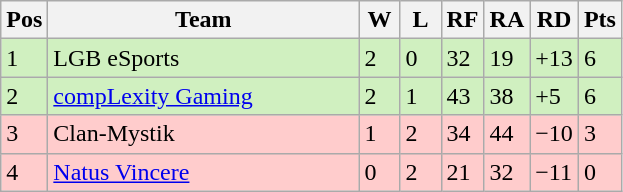<table class="wikitable">
<tr>
<th width="20px">Pos</th>
<th width="200px">Team</th>
<th width="20px">W</th>
<th width="20px">L</th>
<th width="20px">RF</th>
<th width="20px">RA</th>
<th width="20px">RD</th>
<th width="20px">Pts</th>
</tr>
<tr style="background: #D0F0C0;">
<td>1</td>
<td>LGB eSports</td>
<td>2</td>
<td>0</td>
<td>32</td>
<td>19</td>
<td>+13</td>
<td>6</td>
</tr>
<tr style="background: #D0F0C0;">
<td>2</td>
<td><a href='#'>compLexity Gaming</a></td>
<td>2</td>
<td>1</td>
<td>43</td>
<td>38</td>
<td>+5</td>
<td>6</td>
</tr>
<tr style="background: #FFCCCC;">
<td>3</td>
<td>Clan-Mystik</td>
<td>1</td>
<td>2</td>
<td>34</td>
<td>44</td>
<td>−10</td>
<td>3</td>
</tr>
<tr style="background: #FFCCCC;">
<td>4</td>
<td><a href='#'>Natus Vincere</a></td>
<td>0</td>
<td>2</td>
<td>21</td>
<td>32</td>
<td>−11</td>
<td>0</td>
</tr>
</table>
